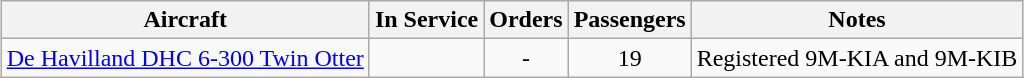<table class="wikitable" style="border-collapse:collapse;text-align:center;margin:auto;">
<tr>
<th>Aircraft</th>
<th>In Service</th>
<th>Orders</th>
<th>Passengers</th>
<th>Notes</th>
</tr>
<tr>
<td><a href='#'>De Havilland DHC 6-300 Twin Otter</a></td>
<td></td>
<td>-</td>
<td>19</td>
<td>Registered 9M-KIA and 9M-KIB</td>
</tr>
</table>
